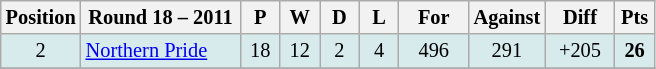<table class="wikitable" style="text-align:center; font-size:85%;">
<tr>
<th width=40 abbr="Position">Position</th>
<th width=100>Round 18 – 2011</th>
<th width=20 abbr="Played">P</th>
<th width=20 abbr="Won">W</th>
<th width=20 abbr="Drawn">D</th>
<th width=20 abbr="Lost">L</th>
<th width=40 abbr="Points for">For</th>
<th width=40 abbr="Points against">Against</th>
<th width=40 abbr="Points difference">Diff</th>
<th width=20 abbr="Points">Pts</th>
</tr>
<tr style="background: #d7ebed;">
<td>2</td>
<td style="text-align:left;"> <a href='#'>Northern Pride</a></td>
<td>18</td>
<td>12</td>
<td>2</td>
<td>4</td>
<td>496</td>
<td>291</td>
<td>+205</td>
<td><strong>26</strong></td>
</tr>
<tr>
</tr>
</table>
